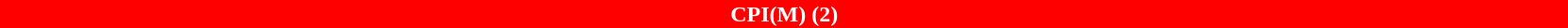<table style="width:88%; text-align:center;">
<tr style="color:white;">
<td style="background:red; width:100%;"><strong>CPI(M) (2)</strong></td>
</tr>
<tr>
</tr>
</table>
